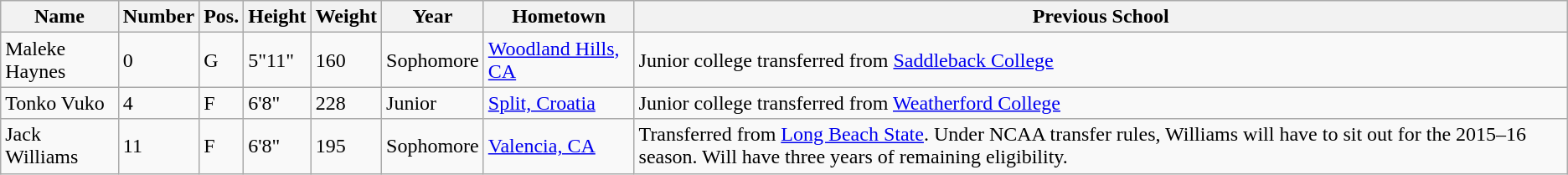<table class="wikitable sortable">
<tr>
<th>Name</th>
<th>Number</th>
<th>Pos.</th>
<th>Height</th>
<th>Weight</th>
<th>Year</th>
<th>Hometown</th>
<th class="unsortable">Previous School</th>
</tr>
<tr>
<td>Maleke Haynes</td>
<td>0</td>
<td>G</td>
<td>5"11"</td>
<td>160</td>
<td>Sophomore</td>
<td><a href='#'>Woodland Hills, CA</a></td>
<td>Junior college transferred from <a href='#'>Saddleback College</a></td>
</tr>
<tr>
<td>Tonko Vuko</td>
<td>4</td>
<td>F</td>
<td>6'8"</td>
<td>228</td>
<td>Junior</td>
<td><a href='#'>Split, Croatia</a></td>
<td>Junior college transferred from <a href='#'>Weatherford College</a></td>
</tr>
<tr>
<td>Jack Williams</td>
<td>11</td>
<td>F</td>
<td>6'8"</td>
<td>195</td>
<td>Sophomore</td>
<td><a href='#'>Valencia, CA</a></td>
<td>Transferred from <a href='#'>Long Beach State</a>. Under NCAA transfer rules, Williams will have to sit out for the 2015–16 season. Will have three years of remaining eligibility.</td>
</tr>
</table>
